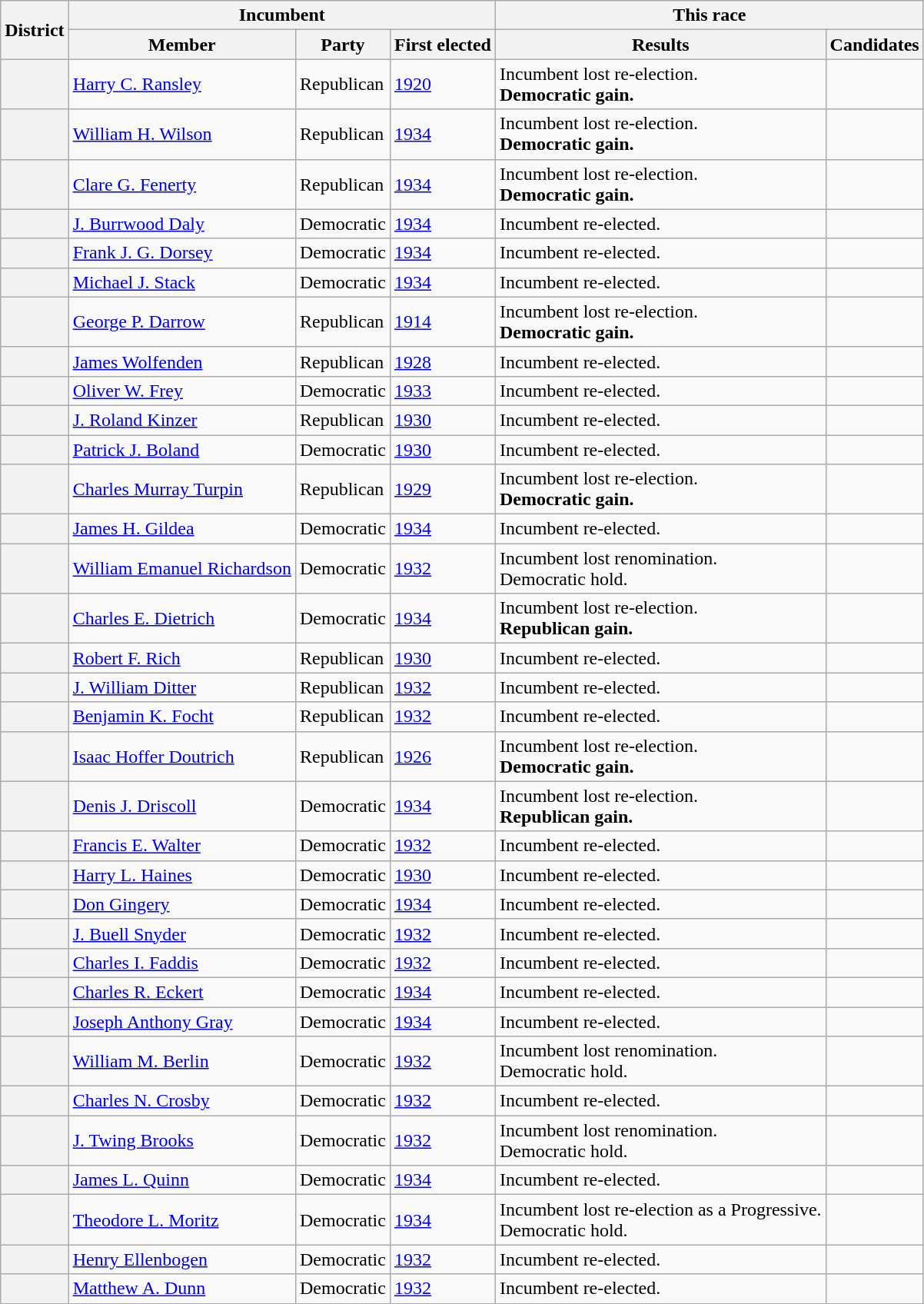<table class=wikitable>
<tr>
<th rowspan=2>District</th>
<th colspan=3>Incumbent</th>
<th colspan=2>This race</th>
</tr>
<tr>
<th>Member</th>
<th>Party</th>
<th>First elected</th>
<th>Results</th>
<th>Candidates</th>
</tr>
<tr>
<th></th>
<td><a href='#'>Harry C. Ransley</a></td>
<td>Republican</td>
<td><a href='#'>1920</a></td>
<td>Incumbent lost re-election.<br><strong>Democratic gain.</strong></td>
<td nowrap></td>
</tr>
<tr>
<th></th>
<td><a href='#'>William H. Wilson</a></td>
<td>Republican</td>
<td><a href='#'>1934</a></td>
<td>Incumbent lost re-election.<br><strong>Democratic gain.</strong></td>
<td nowrap></td>
</tr>
<tr>
<th></th>
<td><a href='#'>Clare G. Fenerty</a></td>
<td>Republican</td>
<td><a href='#'>1934</a></td>
<td>Incumbent lost re-election.<br><strong>Democratic gain.</strong></td>
<td nowrap></td>
</tr>
<tr>
<th></th>
<td><a href='#'>J. Burrwood Daly</a></td>
<td>Democratic</td>
<td><a href='#'>1934</a></td>
<td>Incumbent re-elected.</td>
<td nowrap></td>
</tr>
<tr>
<th></th>
<td><a href='#'>Frank J. G. Dorsey</a></td>
<td>Democratic</td>
<td><a href='#'>1934</a></td>
<td>Incumbent re-elected.</td>
<td nowrap></td>
</tr>
<tr>
<th></th>
<td><a href='#'>Michael J. Stack</a></td>
<td>Democratic</td>
<td><a href='#'>1934</a></td>
<td>Incumbent re-elected.</td>
<td nowrap></td>
</tr>
<tr>
<th></th>
<td><a href='#'>George P. Darrow</a></td>
<td>Republican</td>
<td><a href='#'>1914</a></td>
<td>Incumbent lost re-election.<br><strong>Democratic gain.</strong></td>
<td nowrap></td>
</tr>
<tr>
<th></th>
<td><a href='#'>James Wolfenden</a></td>
<td>Republican</td>
<td><a href='#'>1928</a></td>
<td>Incumbent re-elected.</td>
<td nowrap></td>
</tr>
<tr>
<th></th>
<td><a href='#'>Oliver W. Frey</a></td>
<td>Democratic</td>
<td><a href='#'>1933 </a></td>
<td>Incumbent re-elected.</td>
<td nowrap></td>
</tr>
<tr>
<th></th>
<td><a href='#'>J. Roland Kinzer</a></td>
<td>Republican</td>
<td><a href='#'>1930</a></td>
<td>Incumbent re-elected.</td>
<td nowrap></td>
</tr>
<tr>
<th></th>
<td><a href='#'>Patrick J. Boland</a></td>
<td>Democratic</td>
<td><a href='#'>1930</a></td>
<td>Incumbent re-elected.</td>
<td nowrap></td>
</tr>
<tr>
<th></th>
<td><a href='#'>Charles Murray Turpin</a></td>
<td>Republican</td>
<td><a href='#'>1929 </a></td>
<td>Incumbent lost re-election.<br><strong>Democratic gain.</strong></td>
<td nowrap></td>
</tr>
<tr>
<th></th>
<td><a href='#'>James H. Gildea</a></td>
<td>Democratic</td>
<td><a href='#'>1934</a></td>
<td>Incumbent re-elected.</td>
<td nowrap></td>
</tr>
<tr>
<th></th>
<td><a href='#'>William Emanuel Richardson</a></td>
<td>Democratic</td>
<td><a href='#'>1932</a></td>
<td>Incumbent lost renomination.<br>Democratic hold.</td>
<td nowrap></td>
</tr>
<tr>
<th></th>
<td><a href='#'>Charles E. Dietrich</a></td>
<td>Democratic</td>
<td><a href='#'>1934</a></td>
<td>Incumbent lost re-election.<br><strong>Republican gain.</strong></td>
<td nowrap></td>
</tr>
<tr>
<th></th>
<td><a href='#'>Robert F. Rich</a></td>
<td>Republican</td>
<td><a href='#'>1930</a></td>
<td>Incumbent re-elected.</td>
<td nowrap></td>
</tr>
<tr>
<th></th>
<td><a href='#'>J. William Ditter</a></td>
<td>Republican</td>
<td><a href='#'>1932</a></td>
<td>Incumbent re-elected.</td>
<td nowrap></td>
</tr>
<tr>
<th></th>
<td><a href='#'>Benjamin K. Focht</a></td>
<td>Republican</td>
<td><a href='#'>1932</a></td>
<td>Incumbent re-elected.</td>
<td nowrap></td>
</tr>
<tr>
<th></th>
<td><a href='#'>Isaac Hoffer Doutrich</a></td>
<td>Republican</td>
<td><a href='#'>1926</a></td>
<td>Incumbent lost re-election.<br><strong>Democratic gain.</strong></td>
<td nowrap></td>
</tr>
<tr>
<th></th>
<td><a href='#'>Denis J. Driscoll</a></td>
<td>Democratic</td>
<td><a href='#'>1934</a></td>
<td>Incumbent lost re-election.<br><strong>Republican gain.</strong></td>
<td nowrap></td>
</tr>
<tr>
<th></th>
<td><a href='#'>Francis E. Walter</a></td>
<td>Democratic</td>
<td><a href='#'>1932</a></td>
<td>Incumbent re-elected.</td>
<td nowrap></td>
</tr>
<tr>
<th></th>
<td><a href='#'>Harry L. Haines</a></td>
<td>Democratic</td>
<td><a href='#'>1930</a></td>
<td>Incumbent re-elected.</td>
<td nowrap></td>
</tr>
<tr>
<th></th>
<td><a href='#'>Don Gingery</a></td>
<td>Democratic</td>
<td><a href='#'>1934</a></td>
<td>Incumbent re-elected.</td>
<td nowrap></td>
</tr>
<tr>
<th></th>
<td><a href='#'>J. Buell Snyder</a></td>
<td>Democratic</td>
<td><a href='#'>1932</a></td>
<td>Incumbent re-elected.</td>
<td nowrap></td>
</tr>
<tr>
<th></th>
<td><a href='#'>Charles I. Faddis</a></td>
<td>Democratic</td>
<td><a href='#'>1932</a></td>
<td>Incumbent re-elected.</td>
<td nowrap></td>
</tr>
<tr>
<th></th>
<td><a href='#'>Charles R. Eckert</a></td>
<td>Democratic</td>
<td><a href='#'>1934</a></td>
<td>Incumbent re-elected.</td>
<td nowrap></td>
</tr>
<tr>
<th></th>
<td><a href='#'>Joseph Anthony Gray</a></td>
<td>Democratic</td>
<td><a href='#'>1934</a></td>
<td>Incumbent re-elected.</td>
<td nowrap></td>
</tr>
<tr>
<th></th>
<td><a href='#'>William M. Berlin</a></td>
<td>Democratic</td>
<td><a href='#'>1932</a></td>
<td>Incumbent lost renomination.<br>Democratic hold.</td>
<td nowrap></td>
</tr>
<tr>
<th></th>
<td><a href='#'>Charles N. Crosby</a></td>
<td>Democratic</td>
<td><a href='#'>1932</a></td>
<td>Incumbent re-elected.</td>
<td nowrap></td>
</tr>
<tr>
<th></th>
<td><a href='#'>J. Twing Brooks</a></td>
<td>Democratic</td>
<td><a href='#'>1932</a></td>
<td>Incumbent lost renomination.<br>Democratic hold.</td>
<td nowrap></td>
</tr>
<tr>
<th></th>
<td><a href='#'>James L. Quinn</a></td>
<td>Democratic</td>
<td><a href='#'>1934</a></td>
<td>Incumbent re-elected.</td>
<td nowrap></td>
</tr>
<tr>
<th></th>
<td><a href='#'>Theodore L. Moritz</a></td>
<td>Democratic</td>
<td><a href='#'>1934</a></td>
<td>Incumbent lost re-election as a Progressive.<br>Democratic hold.</td>
<td nowrap></td>
</tr>
<tr>
<th></th>
<td><a href='#'>Henry Ellenbogen</a></td>
<td>Democratic</td>
<td><a href='#'>1932</a></td>
<td>Incumbent re-elected.</td>
<td nowrap></td>
</tr>
<tr>
<th></th>
<td><a href='#'>Matthew A. Dunn</a></td>
<td>Democratic</td>
<td><a href='#'>1932</a></td>
<td>Incumbent re-elected.</td>
<td nowrap></td>
</tr>
</table>
